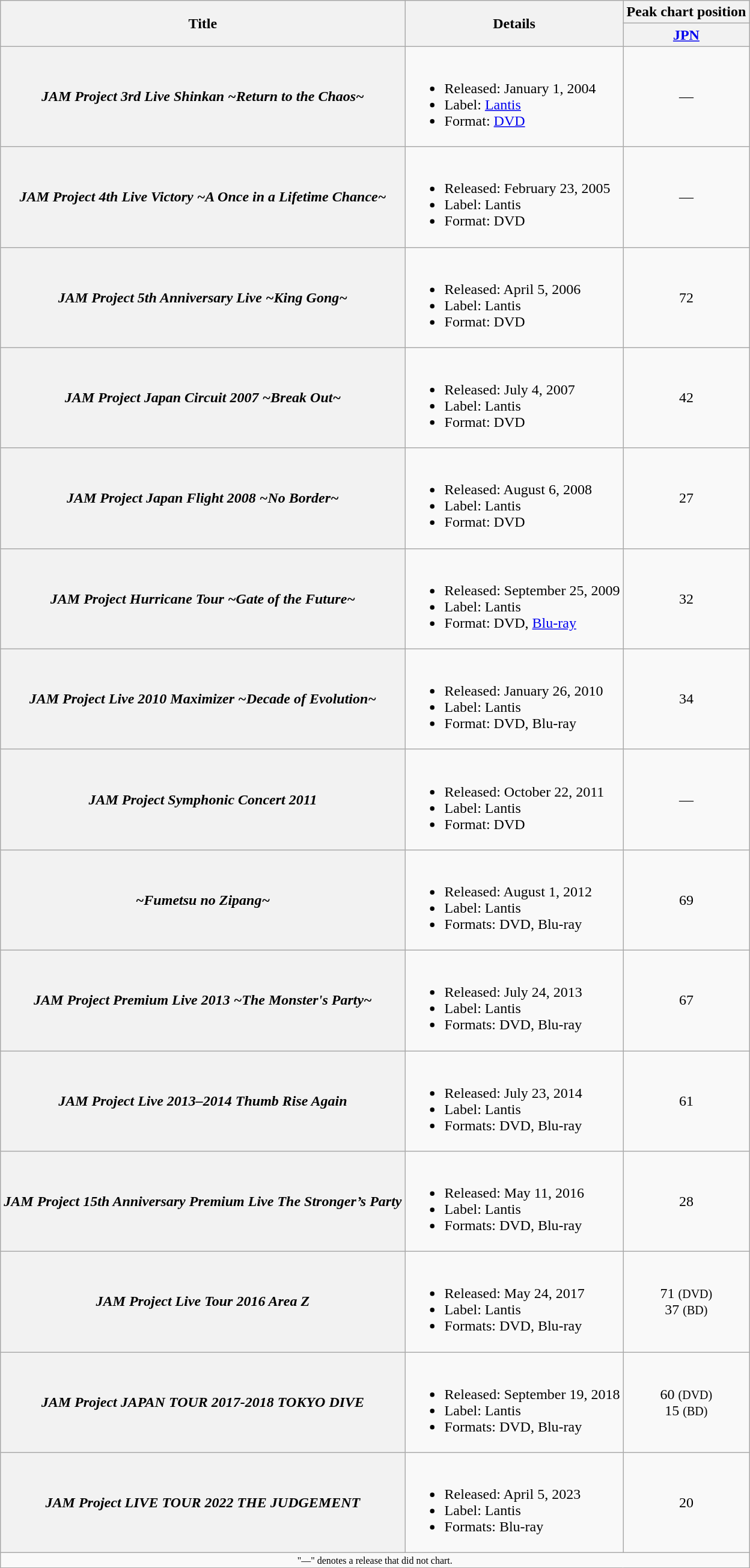<table class="wikitable plainrowheaders">
<tr>
<th scope="col" rowspan="2">Title</th>
<th scope="col" rowspan="2">Details</th>
<th scope="col" colspan="1">Peak chart position</th>
</tr>
<tr>
<th scope="col"><a href='#'>JPN</a><br></th>
</tr>
<tr>
<th scope="row"><em>JAM Project 3rd Live Shinkan ~Return to the Chaos~</em></th>
<td><br><ul><li>Released: January 1, 2004</li><li>Label: <a href='#'>Lantis</a></li><li>Format: <a href='#'>DVD</a></li></ul></td>
<td align="center">—</td>
</tr>
<tr>
<th scope="row"><em>JAM Project 4th Live Victory ~A Once in a Lifetime Chance~</em></th>
<td><br><ul><li>Released: February 23, 2005</li><li>Label: Lantis</li><li>Format: DVD</li></ul></td>
<td align="center">—</td>
</tr>
<tr>
<th scope="row"><em>JAM Project 5th Anniversary Live ~King Gong~</em></th>
<td><br><ul><li>Released: April 5, 2006</li><li>Label: Lantis</li><li>Format: DVD</li></ul></td>
<td align="center">72</td>
</tr>
<tr>
<th scope="row"><em>JAM Project Japan Circuit 2007 ~Break Out~</em></th>
<td><br><ul><li>Released: July 4, 2007</li><li>Label: Lantis</li><li>Format: DVD</li></ul></td>
<td align="center">42</td>
</tr>
<tr>
<th scope="row"><em>JAM Project Japan Flight 2008 ~No Border~</em></th>
<td><br><ul><li>Released: August 6, 2008</li><li>Label: Lantis</li><li>Format: DVD</li></ul></td>
<td align="center">27</td>
</tr>
<tr>
<th scope="row"><em>JAM Project Hurricane Tour ~Gate of the Future~</em></th>
<td><br><ul><li>Released: September 25, 2009</li><li>Label: Lantis</li><li>Format: DVD, <a href='#'>Blu-ray</a></li></ul></td>
<td align="center">32</td>
</tr>
<tr>
<th scope="row"><em>JAM Project Live 2010 Maximizer ~Decade of Evolution~</em></th>
<td><br><ul><li>Released: January 26, 2010</li><li>Label: Lantis</li><li>Format: DVD, Blu-ray</li></ul></td>
<td align="center">34</td>
</tr>
<tr>
<th scope="row"><em>JAM Project Symphonic Concert 2011</em></th>
<td><br><ul><li>Released: October 22, 2011</li><li>Label: Lantis</li><li>Format: DVD</li></ul></td>
<td align="center">—</td>
</tr>
<tr>
<th scope="row"><em> ~Fumetsu no Zipang~</em></th>
<td><br><ul><li>Released: August 1, 2012</li><li>Label: Lantis</li><li>Formats: DVD, Blu-ray</li></ul></td>
<td align="center">69</td>
</tr>
<tr>
<th scope="row"><em>JAM Project Premium Live 2013 ~The Monster's Party~</em></th>
<td><br><ul><li>Released: July 24, 2013</li><li>Label: Lantis</li><li>Formats: DVD, Blu-ray</li></ul></td>
<td align="center">67</td>
</tr>
<tr>
<th scope="row"><em>JAM Project Live 2013–2014 Thumb Rise Again</em></th>
<td><br><ul><li>Released: July 23, 2014</li><li>Label: Lantis</li><li>Formats: DVD, Blu-ray</li></ul></td>
<td align="center">61</td>
</tr>
<tr>
<th scope="row"><em>JAM Project 15th Anniversary Premium Live The Stronger’s Party</em></th>
<td><br><ul><li>Released: May 11, 2016</li><li>Label: Lantis</li><li>Formats: DVD, Blu-ray</li></ul></td>
<td align="center">28</td>
</tr>
<tr>
<th scope="row"><em>JAM Project Live Tour 2016 Area Z</em></th>
<td><br><ul><li>Released: May 24, 2017</li><li>Label: Lantis</li><li>Formats: DVD, Blu-ray</li></ul></td>
<td align="center">71 <small>(DVD)</small><br>37 <small>(BD)</small></td>
</tr>
<tr>
<th scope="row"><em>JAM Project JAPAN TOUR 2017-2018 TOKYO DIVE</em></th>
<td><br><ul><li>Released: September 19, 2018</li><li>Label: Lantis</li><li>Formats: DVD, Blu-ray</li></ul></td>
<td align="center">60 <small>(DVD)</small><br>15 <small>(BD)</small></td>
</tr>
<tr>
<th scope="row"><em>JAM Project LIVE TOUR 2022 THE JUDGEMENT</em></th>
<td><br><ul><li>Released: April 5, 2023</li><li>Label: Lantis</li><li>Formats: Blu-ray</li></ul></td>
<td align="center">20</td>
</tr>
<tr>
<td colspan="3" style="text-align:center; font-size:8pt;">"—" denotes a release that did not chart.</td>
</tr>
</table>
